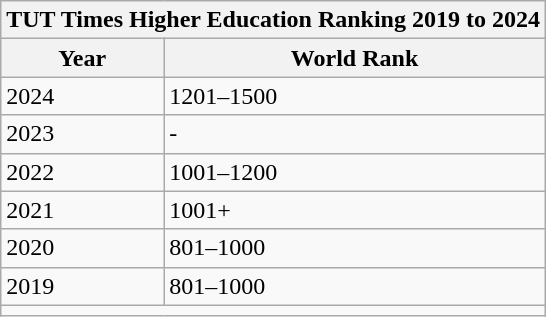<table class="wikitable">
<tr>
<th colspan="2"><strong>TUT Times Higher Education Ranking 2019 to 2024</strong></th>
</tr>
<tr>
<th>Year</th>
<th>World Rank</th>
</tr>
<tr>
<td>2024</td>
<td>1201–1500</td>
</tr>
<tr>
<td>2023</td>
<td>-</td>
</tr>
<tr>
<td>2022</td>
<td>1001–1200</td>
</tr>
<tr>
<td>2021</td>
<td>1001+</td>
</tr>
<tr>
<td>2020</td>
<td>801–1000</td>
</tr>
<tr>
<td>2019</td>
<td>801–1000</td>
</tr>
<tr>
<td colspan="2"></td>
</tr>
</table>
